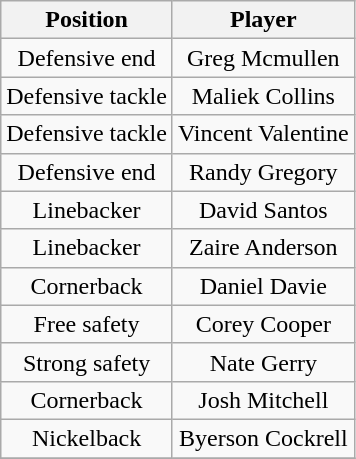<table class="wikitable" style="text-align: center;">
<tr>
<th>Position</th>
<th>Player</th>
</tr>
<tr>
<td>Defensive end</td>
<td>Greg Mcmullen</td>
</tr>
<tr>
<td>Defensive tackle</td>
<td>Maliek Collins</td>
</tr>
<tr>
<td>Defensive tackle</td>
<td>Vincent Valentine</td>
</tr>
<tr>
<td>Defensive end</td>
<td>Randy Gregory</td>
</tr>
<tr>
<td>Linebacker</td>
<td>David Santos</td>
</tr>
<tr>
<td>Linebacker</td>
<td>Zaire Anderson</td>
</tr>
<tr>
<td>Cornerback</td>
<td>Daniel Davie</td>
</tr>
<tr>
<td>Free safety</td>
<td>Corey Cooper</td>
</tr>
<tr>
<td>Strong safety</td>
<td>Nate Gerry</td>
</tr>
<tr>
<td>Cornerback</td>
<td>Josh Mitchell</td>
</tr>
<tr>
<td>Nickelback</td>
<td>Byerson Cockrell</td>
</tr>
<tr>
</tr>
</table>
